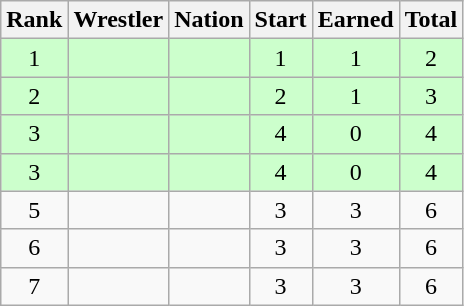<table class="wikitable sortable" style="text-align:center;">
<tr>
<th>Rank</th>
<th>Wrestler</th>
<th>Nation</th>
<th>Start</th>
<th>Earned</th>
<th>Total</th>
</tr>
<tr style="background:#cfc;">
<td>1</td>
<td align=left></td>
<td align=left></td>
<td>1</td>
<td>1</td>
<td>2</td>
</tr>
<tr style="background:#cfc;">
<td>2</td>
<td align=left></td>
<td align=left></td>
<td>2</td>
<td>1</td>
<td>3</td>
</tr>
<tr style="background:#cfc;">
<td>3</td>
<td align=left></td>
<td align=left></td>
<td>4</td>
<td>0</td>
<td>4</td>
</tr>
<tr style="background:#cfc;">
<td>3</td>
<td align=left></td>
<td align=left></td>
<td>4</td>
<td>0</td>
<td>4</td>
</tr>
<tr>
<td>5</td>
<td align=left></td>
<td align=left></td>
<td>3</td>
<td>3</td>
<td>6</td>
</tr>
<tr>
<td>6</td>
<td align=left></td>
<td align=left></td>
<td>3</td>
<td>3</td>
<td>6</td>
</tr>
<tr>
<td>7</td>
<td align=left></td>
<td align=left></td>
<td>3</td>
<td>3</td>
<td>6</td>
</tr>
</table>
